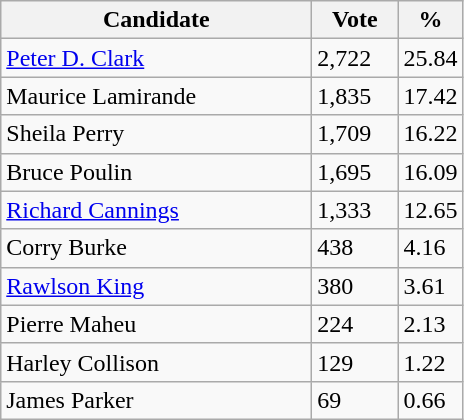<table class="wikitable">
<tr>
<th bgcolor="#DDDDFF" width="200px">Candidate</th>
<th bgcolor="#DDDDFF" width="50px">Vote</th>
<th bgcolor="#DDDDFF" width="30px">%</th>
</tr>
<tr>
<td><a href='#'>Peter D. Clark</a></td>
<td>2,722</td>
<td>25.84</td>
</tr>
<tr>
<td>Maurice Lamirande</td>
<td>1,835</td>
<td>17.42</td>
</tr>
<tr>
<td>Sheila Perry</td>
<td>1,709</td>
<td>16.22</td>
</tr>
<tr>
<td>Bruce Poulin</td>
<td>1,695</td>
<td>16.09</td>
</tr>
<tr>
<td><a href='#'>Richard Cannings</a></td>
<td>1,333</td>
<td>12.65</td>
</tr>
<tr>
<td>Corry Burke</td>
<td>438</td>
<td>4.16</td>
</tr>
<tr>
<td><a href='#'>Rawlson King</a></td>
<td>380</td>
<td>3.61</td>
</tr>
<tr>
<td>Pierre Maheu</td>
<td>224</td>
<td>2.13</td>
</tr>
<tr>
<td>Harley Collison</td>
<td>129</td>
<td>1.22</td>
</tr>
<tr>
<td>James Parker</td>
<td>69</td>
<td>0.66</td>
</tr>
</table>
